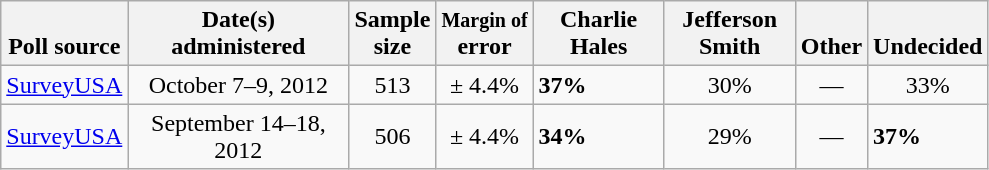<table class="wikitable">
<tr valign= bottom>
<th>Poll source</th>
<th style="width:140px;">Date(s)<br>administered</th>
<th class=small>Sample<br>size</th>
<th><small>Margin of</small><br>error</th>
<th style="width:80px;">Charlie<br>Hales</th>
<th style="width:80px;">Jefferson<br>Smith</th>
<th>Other</th>
<th>Undecided</th>
</tr>
<tr>
<td><a href='#'>SurveyUSA</a></td>
<td align=center>October 7–9, 2012</td>
<td align=center>513</td>
<td align=center>± 4.4%</td>
<td><strong>37%</strong></td>
<td align=center>30%</td>
<td align=center>—</td>
<td align=center>33%</td>
</tr>
<tr>
<td><a href='#'>SurveyUSA</a></td>
<td align=center>September 14–18, 2012</td>
<td align=center>506</td>
<td align=center>± 4.4%</td>
<td><strong>34%</strong></td>
<td align=center>29%</td>
<td align=center>—</td>
<td><strong>37%</strong></td>
</tr>
</table>
